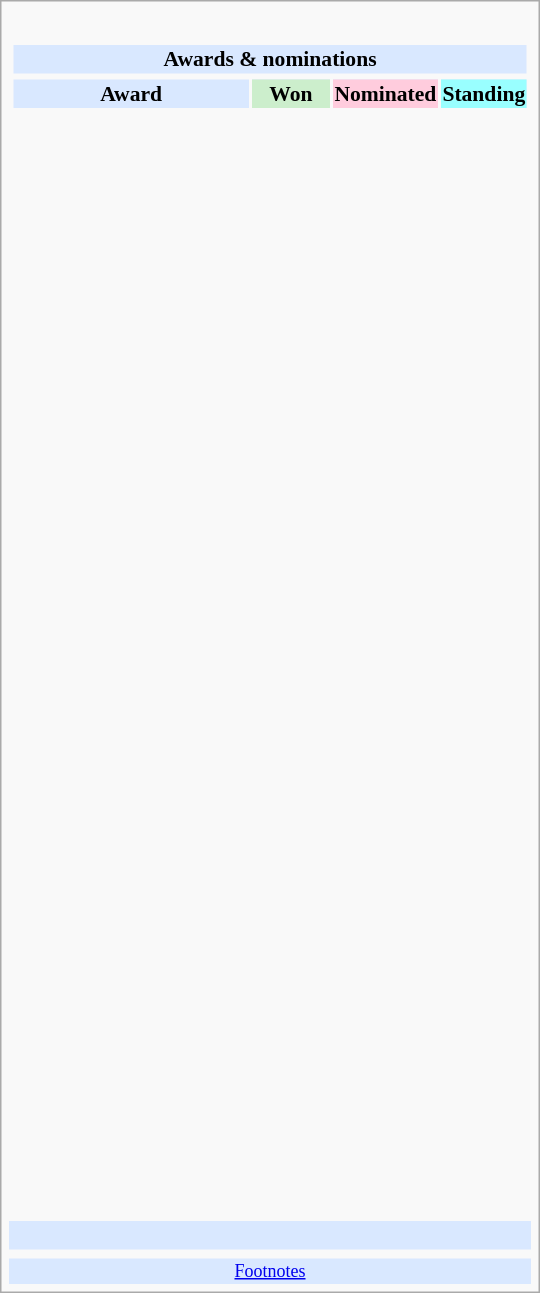<table class="infobox" style="width: 25em; text-align: left; font-size: 90%; vertical-align: middle;">
<tr>
<td colspan="5" style="text-align:center;"></td>
</tr>
<tr>
<td colspan=5><br><table class="collapsible collapsed" width=100%>
<tr>
<th colspan="5" style="background-color: #D9E8FF; text-align: center;">Awards & nominations</th>
</tr>
<tr>
</tr>
<tr bgcolor=#D9E8FF>
<td style="text-align:center;"><strong>Award</strong></td>
<td style="text-align:center; background: #cceecc; text-size:0.9em" width=50><strong>Won</strong></td>
<td style="text-align:center; background: #ffccdd; text-size:0.9em" width=50><strong>Nominated</strong></td>
<td style="text-align:center; background:#9ff; text-size:0.9em; width:50px;"><strong>Standing</strong></td>
</tr>
<tr>
<td align="center"><br></td>
<td></td>
<td></td>
</tr>
<tr>
<td align="center"><br></td>
<td></td>
<td></td>
</tr>
<tr>
<td align="center"><br></td>
<td></td>
<td></td>
</tr>
<tr>
<td align="center"><br></td>
<td></td>
<td></td>
</tr>
<tr>
<td align="center"><br></td>
<td></td>
<td></td>
</tr>
<tr>
<td align="center"><br></td>
<td></td>
<td></td>
<td></td>
</tr>
<tr>
<td align="center"><br></td>
<td></td>
<td></td>
</tr>
<tr>
<td align="center"><br></td>
<td></td>
<td></td>
</tr>
<tr>
<td align="center"><br></td>
<td></td>
<td></td>
</tr>
<tr>
<td align="center"><br></td>
<td></td>
<td></td>
</tr>
<tr>
<td align="center"><br></td>
<td></td>
<td></td>
</tr>
<tr>
<td align="center"><br></td>
<td></td>
<td></td>
</tr>
<tr>
<td align="center"><br></td>
<td></td>
<td></td>
</tr>
<tr>
<td align="center"><br></td>
<td></td>
<td></td>
</tr>
<tr>
<td align="center"><br></td>
<td></td>
<td></td>
</tr>
<tr>
<td align="center"><br></td>
<td></td>
<td></td>
</tr>
<tr>
<td align="center"><br></td>
<td></td>
<td></td>
</tr>
<tr>
<td align="center"><br></td>
<td></td>
<td></td>
<td></td>
</tr>
<tr>
<td align="center"><br></td>
<td></td>
<td></td>
</tr>
<tr>
<td align="center"><br></td>
<td></td>
<td></td>
</tr>
<tr>
<td align="center"><br></td>
<td></td>
<td></td>
</tr>
<tr>
<td align="center"><br></td>
<td></td>
<td></td>
</tr>
<tr>
<td align="center"><br></td>
<td></td>
<td></td>
</tr>
<tr>
<td align="center"><br></td>
<td></td>
<td></td>
<td></td>
</tr>
<tr>
<td align="center"><br></td>
<td></td>
<td></td>
</tr>
<tr>
<td align="center"><br></td>
<td></td>
<td></td>
</tr>
<tr>
<td align="center"><br></td>
<td></td>
<td></td>
</tr>
<tr>
<td align="center"><br></td>
<td></td>
<td></td>
</tr>
<tr>
<td align="center"><br></td>
<td></td>
<td></td>
<td></td>
</tr>
<tr>
<td align="center"><br></td>
<td></td>
<td></td>
</tr>
<tr>
<td align="center"><br></td>
<td></td>
<td></td>
</tr>
<tr>
<td align="center"><br></td>
<td></td>
<td></td>
<td></td>
</tr>
<tr>
<td align="center"><br></td>
<td></td>
<td></td>
</tr>
<tr>
<td align="center"><br></td>
<td></td>
<td></td>
</tr>
<tr>
<td align="center"><br></td>
<td></td>
<td></td>
</tr>
<tr>
</tr>
</table>
</td>
</tr>
<tr style="background:#d9e8ff;">
<td style="text-align:center;" colspan="3"><br></td>
</tr>
<tr>
<td></td>
<td></td>
<td></td>
</tr>
<tr bgcolor=#D9E8FF>
<td colspan="3" style="font-size: smaller; text-align:center;"><a href='#'>Footnotes</a></td>
</tr>
</table>
